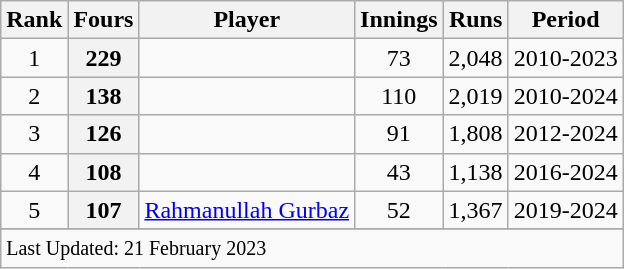<table class="wikitable plainrowheaders sortable">
<tr>
<th scope=col>Rank</th>
<th scope=col>Fours</th>
<th scope=col>Player</th>
<th scope=col>Innings</th>
<th scope=col>Runs</th>
<th scope=col>Period</th>
</tr>
<tr>
<td align=center>1</td>
<th scope=row style=text-align:center;><strong>229</strong></th>
<td></td>
<td align=center>73</td>
<td align="center">2,048</td>
<td>2010-2023</td>
</tr>
<tr>
<td align=center>2</td>
<th scope=row style=text-align:center;><strong>138</strong></th>
<td></td>
<td align=center>110</td>
<td align="center">2,019</td>
<td>2010-2024</td>
</tr>
<tr>
<td align="center">3</td>
<th scope="row" style="text-align:center;"><strong>126</strong></th>
<td></td>
<td align="center">91</td>
<td align="center">1,808</td>
<td>2012-2024</td>
</tr>
<tr>
<td align="center">4</td>
<th scope="row" style="text-align:center;"><strong>108</strong></th>
<td></td>
<td align="center">43</td>
<td align="center">1,138</td>
<td>2016-2024</td>
</tr>
<tr>
<td align=center>5</td>
<th scope=row style=text-align:center;><strong>107</strong></th>
<td><a href='#'>Rahmanullah Gurbaz</a></td>
<td align="center">52</td>
<td align="center">1,367</td>
<td>2019-2024</td>
</tr>
<tr>
</tr>
<tr class=sortbottom>
<td colspan=6><small>Last Updated: 21 February 2023</small></td>
</tr>
</table>
